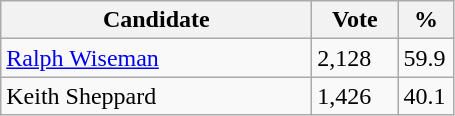<table class="wikitable">
<tr>
<th bgcolor="#DDDDFF" width="200px">Candidate</th>
<th bgcolor="#DDDDFF" width="50px">Vote</th>
<th bgcolor="#DDDDFF" width="30px">%</th>
</tr>
<tr>
<td><a href='#'>Ralph Wiseman</a></td>
<td>2,128</td>
<td>59.9</td>
</tr>
<tr>
<td>Keith Sheppard</td>
<td>1,426</td>
<td>40.1</td>
</tr>
</table>
